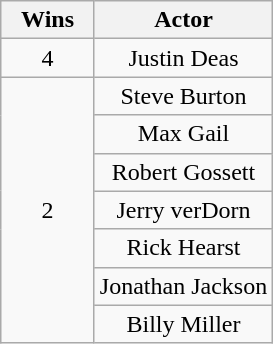<table class="wikitable" style="text-align: center;">
<tr>
<th scope="col" width="55">Wins</th>
<th scope="col" align="center">Actor</th>
</tr>
<tr>
<td scope="row"rowspan=1 style="text-align:center">4</td>
<td>Justin Deas</td>
</tr>
<tr>
<td scope="row" rowspan=7 style="text-align:center">2</td>
<td>Steve Burton</td>
</tr>
<tr>
<td>Max Gail</td>
</tr>
<tr>
<td>Robert Gossett</td>
</tr>
<tr>
<td>Jerry verDorn</td>
</tr>
<tr>
<td>Rick Hearst</td>
</tr>
<tr>
<td>Jonathan Jackson</td>
</tr>
<tr>
<td>Billy Miller</td>
</tr>
</table>
